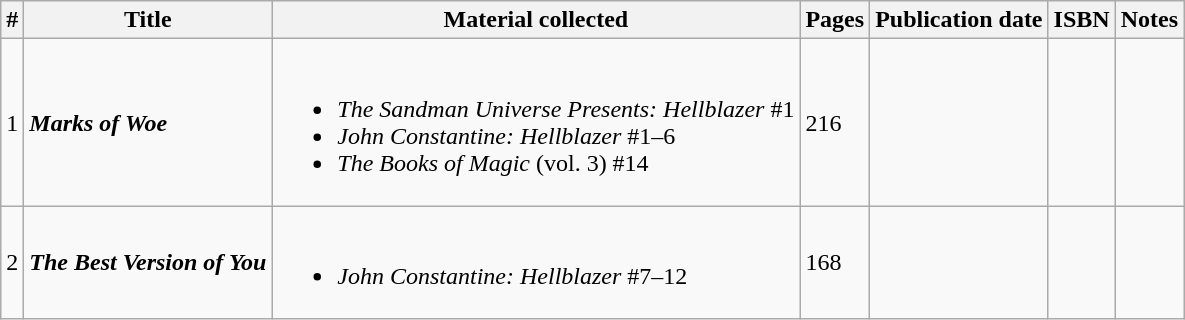<table class="wikitable">
<tr>
<th>#</th>
<th>Title</th>
<th>Material collected</th>
<th>Pages</th>
<th>Publication date</th>
<th>ISBN</th>
<th>Notes</th>
</tr>
<tr>
<td>1</td>
<td><strong><em>Marks of Woe</em></strong></td>
<td><br><ul><li><em>The Sandman Universe Presents: Hellblazer</em> #1</li><li><em>John Constantine: Hellblazer</em> #1–6</li><li><em>The Books of Magic</em> (vol. 3) #14</li></ul></td>
<td>216</td>
<td></td>
<td></td>
<td></td>
</tr>
<tr>
<td>2</td>
<td><strong><em>The Best Version of You</em></strong></td>
<td><br><ul><li><em>John Constantine: Hellblazer</em> #7–12</li></ul></td>
<td>168</td>
<td></td>
<td></td>
<td></td>
</tr>
</table>
